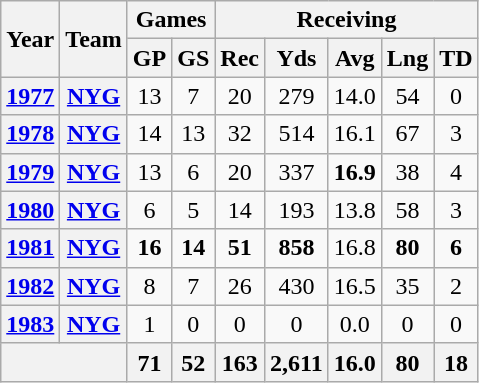<table class="wikitable" style="text-align:center">
<tr>
<th rowspan="2">Year</th>
<th rowspan="2">Team</th>
<th colspan="2">Games</th>
<th colspan="5">Receiving</th>
</tr>
<tr>
<th>GP</th>
<th>GS</th>
<th>Rec</th>
<th>Yds</th>
<th>Avg</th>
<th>Lng</th>
<th>TD</th>
</tr>
<tr>
<th><a href='#'>1977</a></th>
<th><a href='#'>NYG</a></th>
<td>13</td>
<td>7</td>
<td>20</td>
<td>279</td>
<td>14.0</td>
<td>54</td>
<td>0</td>
</tr>
<tr>
<th><a href='#'>1978</a></th>
<th><a href='#'>NYG</a></th>
<td>14</td>
<td>13</td>
<td>32</td>
<td>514</td>
<td>16.1</td>
<td>67</td>
<td>3</td>
</tr>
<tr>
<th><a href='#'>1979</a></th>
<th><a href='#'>NYG</a></th>
<td>13</td>
<td>6</td>
<td>20</td>
<td>337</td>
<td><strong>16.9</strong></td>
<td>38</td>
<td>4</td>
</tr>
<tr>
<th><a href='#'>1980</a></th>
<th><a href='#'>NYG</a></th>
<td>6</td>
<td>5</td>
<td>14</td>
<td>193</td>
<td>13.8</td>
<td>58</td>
<td>3</td>
</tr>
<tr>
<th><a href='#'>1981</a></th>
<th><a href='#'>NYG</a></th>
<td><strong>16</strong></td>
<td><strong>14</strong></td>
<td><strong>51</strong></td>
<td><strong>858</strong></td>
<td>16.8</td>
<td><strong>80</strong></td>
<td><strong>6</strong></td>
</tr>
<tr>
<th><a href='#'>1982</a></th>
<th><a href='#'>NYG</a></th>
<td>8</td>
<td>7</td>
<td>26</td>
<td>430</td>
<td>16.5</td>
<td>35</td>
<td>2</td>
</tr>
<tr>
<th><a href='#'>1983</a></th>
<th><a href='#'>NYG</a></th>
<td>1</td>
<td>0</td>
<td>0</td>
<td>0</td>
<td>0.0</td>
<td>0</td>
<td>0</td>
</tr>
<tr>
<th colspan="2"></th>
<th>71</th>
<th>52</th>
<th>163</th>
<th>2,611</th>
<th>16.0</th>
<th>80</th>
<th>18</th>
</tr>
</table>
